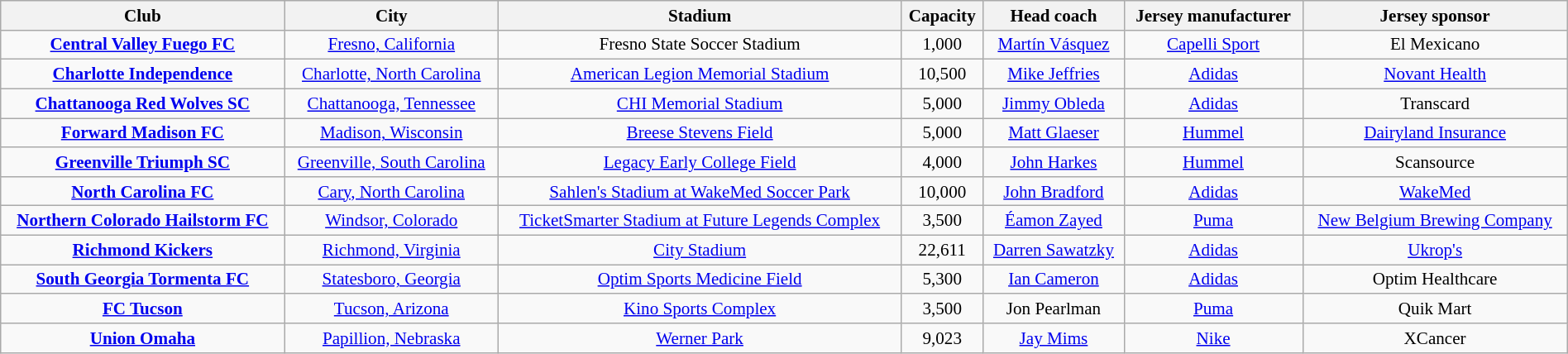<table class="wikitable sortable" style="text-align:center; width:100%; font-size:88%">
<tr>
<th>Club</th>
<th>City</th>
<th>Stadium</th>
<th>Capacity</th>
<th>Head coach</th>
<th>Jersey manufacturer</th>
<th>Jersey sponsor</th>
</tr>
<tr>
<td><strong><a href='#'>Central Valley Fuego FC</a></strong></td>
<td><a href='#'>Fresno, California</a></td>
<td>Fresno State Soccer Stadium</td>
<td>1,000</td>
<td><a href='#'>Martín Vásquez</a></td>
<td><a href='#'>Capelli Sport</a></td>
<td>El Mexicano</td>
</tr>
<tr>
<td><strong><a href='#'>Charlotte Independence</a></strong></td>
<td><a href='#'>Charlotte, North Carolina</a></td>
<td><a href='#'>American Legion Memorial Stadium</a></td>
<td>10,500</td>
<td><a href='#'>Mike Jeffries</a></td>
<td><a href='#'>Adidas</a></td>
<td><a href='#'>Novant Health</a></td>
</tr>
<tr>
<td><strong><a href='#'>Chattanooga Red Wolves SC</a></strong></td>
<td><a href='#'>Chattanooga, Tennessee</a></td>
<td><a href='#'>CHI Memorial Stadium</a></td>
<td>5,000</td>
<td><a href='#'>Jimmy Obleda</a></td>
<td><a href='#'>Adidas</a></td>
<td>Transcard</td>
</tr>
<tr>
<td><strong><a href='#'>Forward Madison FC</a></strong></td>
<td><a href='#'>Madison, Wisconsin</a></td>
<td><a href='#'>Breese Stevens Field</a></td>
<td>5,000</td>
<td><a href='#'>Matt Glaeser</a></td>
<td><a href='#'>Hummel</a></td>
<td><a href='#'>Dairyland Insurance</a></td>
</tr>
<tr>
<td><strong><a href='#'>Greenville Triumph SC</a></strong></td>
<td><a href='#'>Greenville, South Carolina</a></td>
<td><a href='#'>Legacy Early College Field</a></td>
<td>4,000</td>
<td><a href='#'>John Harkes</a></td>
<td><a href='#'>Hummel</a></td>
<td>Scansource</td>
</tr>
<tr>
<td><strong><a href='#'>North Carolina FC</a></strong></td>
<td><a href='#'>Cary, North Carolina</a></td>
<td><a href='#'>Sahlen's Stadium at WakeMed Soccer Park</a></td>
<td>10,000</td>
<td><a href='#'>John Bradford</a></td>
<td><a href='#'>Adidas</a></td>
<td><a href='#'>WakeMed</a></td>
</tr>
<tr>
<td><strong><a href='#'>Northern Colorado Hailstorm FC</a></strong></td>
<td><a href='#'>Windsor, Colorado</a></td>
<td><a href='#'>TicketSmarter Stadium at Future Legends Complex</a></td>
<td>3,500</td>
<td><a href='#'>Éamon Zayed</a></td>
<td><a href='#'>Puma</a></td>
<td><a href='#'>New Belgium Brewing Company</a></td>
</tr>
<tr>
<td><strong><a href='#'>Richmond Kickers</a></strong></td>
<td><a href='#'>Richmond, Virginia</a></td>
<td><a href='#'>City Stadium</a></td>
<td>22,611</td>
<td><a href='#'>Darren Sawatzky</a></td>
<td><a href='#'>Adidas</a></td>
<td><a href='#'>Ukrop's</a></td>
</tr>
<tr>
<td><strong><a href='#'>South Georgia Tormenta FC</a></strong></td>
<td><a href='#'>Statesboro, Georgia</a></td>
<td><a href='#'>Optim Sports Medicine Field</a></td>
<td>5,300</td>
<td><a href='#'>Ian Cameron</a></td>
<td><a href='#'>Adidas</a></td>
<td>Optim Healthcare</td>
</tr>
<tr>
<td><strong><a href='#'>FC Tucson</a></strong></td>
<td><a href='#'>Tucson, Arizona</a></td>
<td><a href='#'>Kino Sports Complex</a></td>
<td>3,500</td>
<td>Jon Pearlman</td>
<td><a href='#'>Puma</a></td>
<td>Quik Mart</td>
</tr>
<tr>
<td><strong><a href='#'>Union Omaha</a></strong></td>
<td><a href='#'>Papillion, Nebraska</a></td>
<td><a href='#'>Werner Park</a></td>
<td>9,023</td>
<td><a href='#'>Jay Mims</a></td>
<td><a href='#'>Nike</a></td>
<td>XCancer</td>
</tr>
</table>
